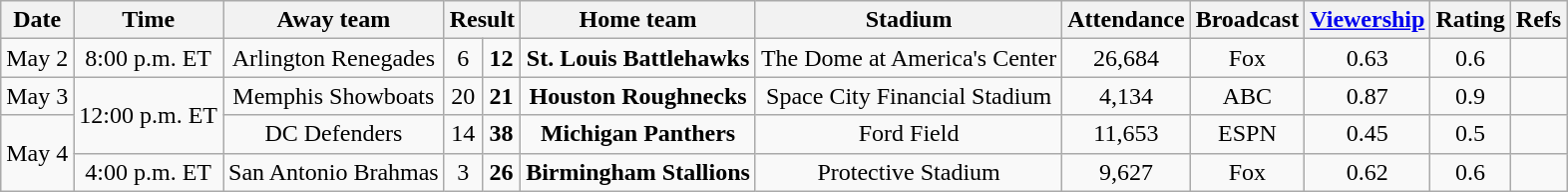<table class="wikitable" style="text-align:center;">
<tr>
<th>Date</th>
<th>Time<br></th>
<th>Away team</th>
<th colspan="2">Result<br></th>
<th>Home team</th>
<th>Stadium</th>
<th>Attendance</th>
<th>Broadcast</th>
<th><a href='#'>Viewership</a><br></th>
<th>Rating<br></th>
<th>Refs</th>
</tr>
<tr>
<td>May 2</td>
<td>8:00 p.m. ET</td>
<td>Arlington Renegades</td>
<td>6</td>
<td><strong>12</strong></td>
<td><strong>St. Louis Battlehawks</strong></td>
<td>The Dome at America's Center</td>
<td>26,684</td>
<td>Fox</td>
<td>0.63</td>
<td>0.6</td>
<td></td>
</tr>
<tr>
<td>May 3</td>
<td rowspan="2">12:00 p.m. ET</td>
<td>Memphis Showboats</td>
<td>20</td>
<td><strong>21</strong></td>
<td><strong>Houston Roughnecks</strong></td>
<td>Space City Financial Stadium</td>
<td>4,134</td>
<td>ABC</td>
<td>0.87</td>
<td>0.9</td>
<td></td>
</tr>
<tr>
<td rowspan=2>May 4</td>
<td>DC Defenders</td>
<td>14</td>
<td><strong>38</strong></td>
<td><strong>Michigan Panthers</strong></td>
<td>Ford Field</td>
<td>11,653</td>
<td>ESPN</td>
<td>0.45</td>
<td>0.5</td>
<td></td>
</tr>
<tr>
<td>4:00 p.m. ET</td>
<td>San Antonio Brahmas</td>
<td>3</td>
<td><strong>26</strong></td>
<td><strong>Birmingham Stallions</strong></td>
<td>Protective Stadium</td>
<td>9,627</td>
<td>Fox</td>
<td>0.62</td>
<td>0.6</td>
<td></td>
</tr>
</table>
